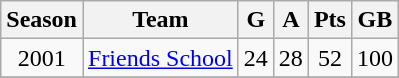<table class="wikitable" style="text-align:center">
<tr>
<th>Season</th>
<th>Team</th>
<th>G</th>
<th>A</th>
<th>Pts</th>
<th>GB</th>
</tr>
<tr>
<td>2001</td>
<td><a href='#'>Friends School</a></td>
<td>24</td>
<td>28</td>
<td>52</td>
<td>100</td>
</tr>
<tr ALIGN="center" bgcolor="#e0e0e0">
</tr>
</table>
